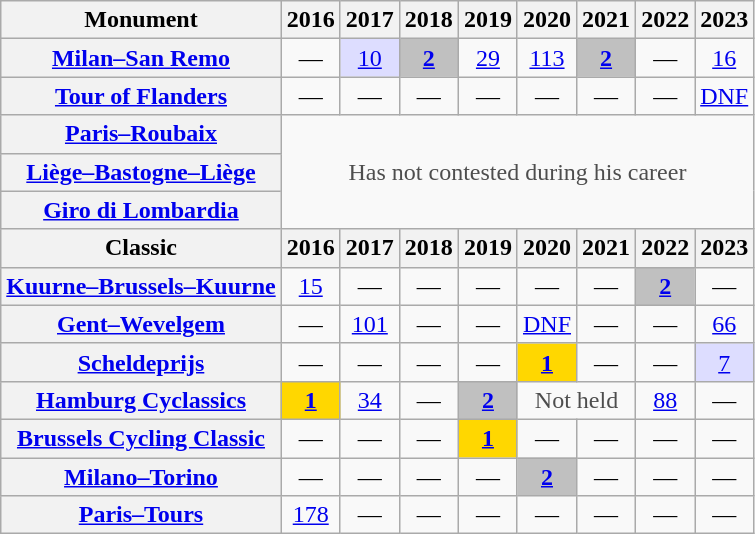<table class="wikitable plainrowheaders">
<tr>
<th>Monument</th>
<th scope="col">2016</th>
<th scope="col">2017</th>
<th scope="col">2018</th>
<th scope="col">2019</th>
<th scope="col">2020</th>
<th scope="col">2021</th>
<th scope="col">2022</th>
<th scope="col">2023</th>
</tr>
<tr style="text-align:center;">
<th scope="row"><a href='#'>Milan–San Remo</a></th>
<td>—</td>
<td style="background:#ddf;"><a href='#'>10</a></td>
<td style="background:silver;"><a href='#'><strong>2</strong></a></td>
<td><a href='#'>29</a></td>
<td><a href='#'>113</a></td>
<td style="background:silver;"><a href='#'><strong>2</strong></a></td>
<td>—</td>
<td><a href='#'>16</a></td>
</tr>
<tr style="text-align:center;">
<th scope="row"><a href='#'>Tour of Flanders</a></th>
<td>—</td>
<td>—</td>
<td>—</td>
<td>—</td>
<td>—</td>
<td>—</td>
<td>—</td>
<td><a href='#'>DNF</a></td>
</tr>
<tr style="text-align:center;">
<th scope="row"><a href='#'>Paris–Roubaix</a></th>
<td style="color:#4d4d4d;" colspan=8 rowspan=3>Has not contested during his career</td>
</tr>
<tr style="text-align:center;">
<th scope="row"><a href='#'>Liège–Bastogne–Liège</a></th>
</tr>
<tr style="text-align:center;">
<th scope="row"><a href='#'>Giro di Lombardia</a></th>
</tr>
<tr>
<th>Classic</th>
<th scope="col">2016</th>
<th scope="col">2017</th>
<th scope="col">2018</th>
<th scope="col">2019</th>
<th scope="col">2020</th>
<th scope="col">2021</th>
<th scope="col">2022</th>
<th scope="col">2023</th>
</tr>
<tr style="text-align:center;">
<th scope="row"><a href='#'>Kuurne–Brussels–Kuurne</a></th>
<td><a href='#'>15</a></td>
<td>—</td>
<td>—</td>
<td>—</td>
<td>—</td>
<td>—</td>
<td style="background:silver;"><a href='#'><strong>2</strong></a></td>
<td>—</td>
</tr>
<tr style="text-align:center;">
<th scope="row"><a href='#'>Gent–Wevelgem</a></th>
<td>—</td>
<td><a href='#'>101</a></td>
<td>—</td>
<td>—</td>
<td><a href='#'>DNF</a></td>
<td>—</td>
<td>—</td>
<td><a href='#'>66</a></td>
</tr>
<tr style="text-align:center;">
<th scope="row"><a href='#'>Scheldeprijs</a></th>
<td>—</td>
<td>—</td>
<td>—</td>
<td>—</td>
<td style="background:gold;"><a href='#'><strong>1</strong></a></td>
<td>—</td>
<td>—</td>
<td style="background:#ddf;"><a href='#'>7</a></td>
</tr>
<tr style="text-align:center;">
<th scope="row"><a href='#'>Hamburg Cyclassics</a></th>
<td style="background:gold;"><a href='#'><strong>1</strong></a></td>
<td><a href='#'>34</a></td>
<td>—</td>
<td style="background:silver;"><a href='#'><strong>2</strong></a></td>
<td style="color:#4d4d4d;" colspan="2">Not held</td>
<td><a href='#'>88</a></td>
<td>—</td>
</tr>
<tr style="text-align:center;">
<th scope="row"><a href='#'>Brussels Cycling Classic</a></th>
<td>—</td>
<td>—</td>
<td>—</td>
<td style="background:gold;"><a href='#'><strong>1</strong></a></td>
<td>—</td>
<td>—</td>
<td>—</td>
<td>—</td>
</tr>
<tr style="text-align:center;">
<th scope="row"><a href='#'>Milano–Torino</a></th>
<td>—</td>
<td>—</td>
<td>—</td>
<td>—</td>
<td style="background:silver;"><a href='#'><strong>2</strong></a></td>
<td>—</td>
<td>—</td>
<td>—</td>
</tr>
<tr style="text-align:center;">
<th scope="row"><a href='#'>Paris–Tours</a></th>
<td><a href='#'>178</a></td>
<td>—</td>
<td>—</td>
<td>—</td>
<td>—</td>
<td>—</td>
<td>—</td>
<td>—</td>
</tr>
</table>
